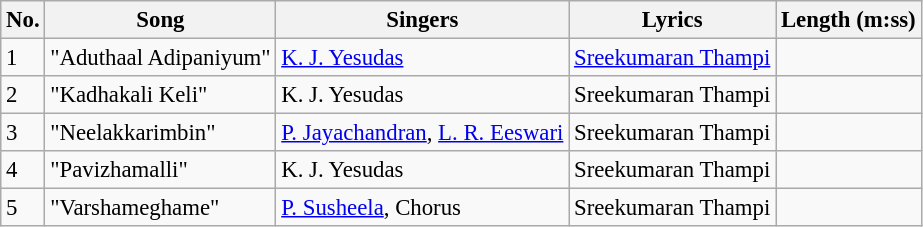<table class="wikitable" style="font-size:95%;">
<tr>
<th>No.</th>
<th>Song</th>
<th>Singers</th>
<th>Lyrics</th>
<th>Length (m:ss)</th>
</tr>
<tr>
<td>1</td>
<td>"Aduthaal Adipaniyum"</td>
<td><a href='#'>K. J. Yesudas</a></td>
<td><a href='#'>Sreekumaran Thampi</a></td>
<td></td>
</tr>
<tr>
<td>2</td>
<td>"Kadhakali Keli"</td>
<td>K. J. Yesudas</td>
<td>Sreekumaran Thampi</td>
<td></td>
</tr>
<tr>
<td>3</td>
<td>"Neelakkarimbin"</td>
<td><a href='#'>P. Jayachandran</a>, <a href='#'>L. R. Eeswari</a></td>
<td>Sreekumaran Thampi</td>
<td></td>
</tr>
<tr>
<td>4</td>
<td>"Pavizhamalli"</td>
<td>K. J. Yesudas</td>
<td>Sreekumaran Thampi</td>
<td></td>
</tr>
<tr>
<td>5</td>
<td>"Varshameghame"</td>
<td><a href='#'>P. Susheela</a>, Chorus</td>
<td>Sreekumaran Thampi</td>
<td></td>
</tr>
</table>
